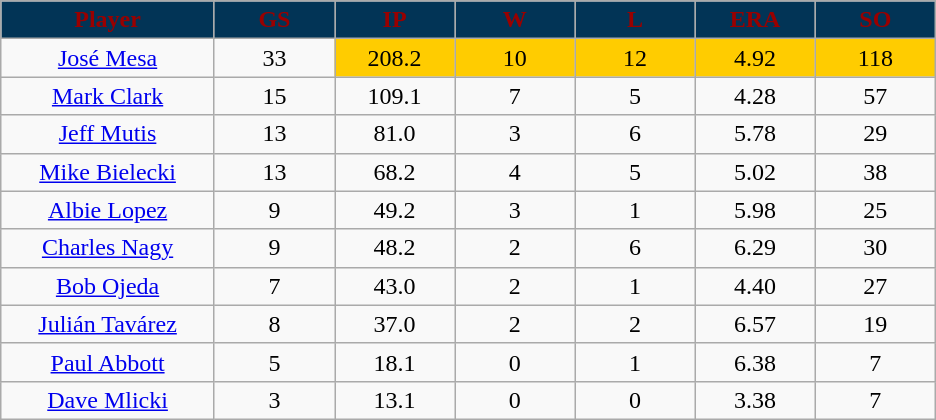<table class="wikitable sortable">
<tr>
<th style="background:#023456;color:#990000;"  width="16%">Player</th>
<th style="background:#023456;color:#990000;"  width="9%">GS</th>
<th style="background:#023456;color:#990000;"  width="9%">IP</th>
<th style="background:#023456;color:#990000;"  width="9%">W</th>
<th style="background:#023456;color:#990000;"  width="9%">L</th>
<th style="background:#023456;color:#990000;"  width="9%">ERA</th>
<th style="background:#023456;color:#990000;"  width="9%">SO</th>
</tr>
<tr align="center">
<td><a href='#'>José Mesa</a></td>
<td>33</td>
<td bgcolor="#FFCC00">208.2</td>
<td bgcolor="#FFCC00">10</td>
<td bgcolor="#FFCC00">12</td>
<td bgcolor="#FFCC00">4.92</td>
<td bgcolor="#FFCC00">118</td>
</tr>
<tr align="center">
<td><a href='#'>Mark Clark</a></td>
<td>15</td>
<td>109.1</td>
<td>7</td>
<td>5</td>
<td>4.28</td>
<td>57</td>
</tr>
<tr align="center">
<td><a href='#'>Jeff Mutis</a></td>
<td>13</td>
<td>81.0</td>
<td>3</td>
<td>6</td>
<td>5.78</td>
<td>29</td>
</tr>
<tr align=center>
<td><a href='#'>Mike Bielecki</a></td>
<td>13</td>
<td>68.2</td>
<td>4</td>
<td>5</td>
<td>5.02</td>
<td>38</td>
</tr>
<tr align="center">
<td><a href='#'>Albie Lopez</a></td>
<td>9</td>
<td>49.2</td>
<td>3</td>
<td>1</td>
<td>5.98</td>
<td>25</td>
</tr>
<tr align=center>
<td><a href='#'>Charles Nagy</a></td>
<td>9</td>
<td>48.2</td>
<td>2</td>
<td>6</td>
<td>6.29</td>
<td>30</td>
</tr>
<tr align=center>
<td><a href='#'>Bob Ojeda</a></td>
<td>7</td>
<td>43.0</td>
<td>2</td>
<td>1</td>
<td>4.40</td>
<td>27</td>
</tr>
<tr align="center">
<td><a href='#'>Julián Tavárez</a></td>
<td>8</td>
<td>37.0</td>
<td>2</td>
<td>2</td>
<td>6.57</td>
<td>19</td>
</tr>
<tr align=center>
<td><a href='#'>Paul Abbott</a></td>
<td>5</td>
<td>18.1</td>
<td>0</td>
<td>1</td>
<td>6.38</td>
<td>7</td>
</tr>
<tr align=center>
<td><a href='#'>Dave Mlicki</a></td>
<td>3</td>
<td>13.1</td>
<td>0</td>
<td>0</td>
<td>3.38</td>
<td>7</td>
</tr>
</table>
